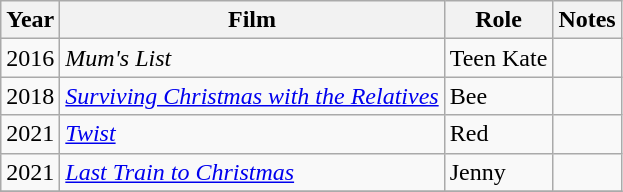<table class="wikitable">
<tr>
<th>Year</th>
<th>Film</th>
<th>Role</th>
<th>Notes</th>
</tr>
<tr>
<td>2016</td>
<td><em>Mum's List</em></td>
<td>Teen Kate</td>
<td></td>
</tr>
<tr>
<td>2018</td>
<td><em><a href='#'>Surviving Christmas with the Relatives</a></em></td>
<td>Bee</td>
<td></td>
</tr>
<tr>
<td>2021</td>
<td><em><a href='#'>Twist</a></em></td>
<td>Red</td>
<td></td>
</tr>
<tr>
<td>2021</td>
<td><em><a href='#'>Last Train to Christmas</a></em></td>
<td>Jenny</td>
<td></td>
</tr>
<tr>
</tr>
</table>
